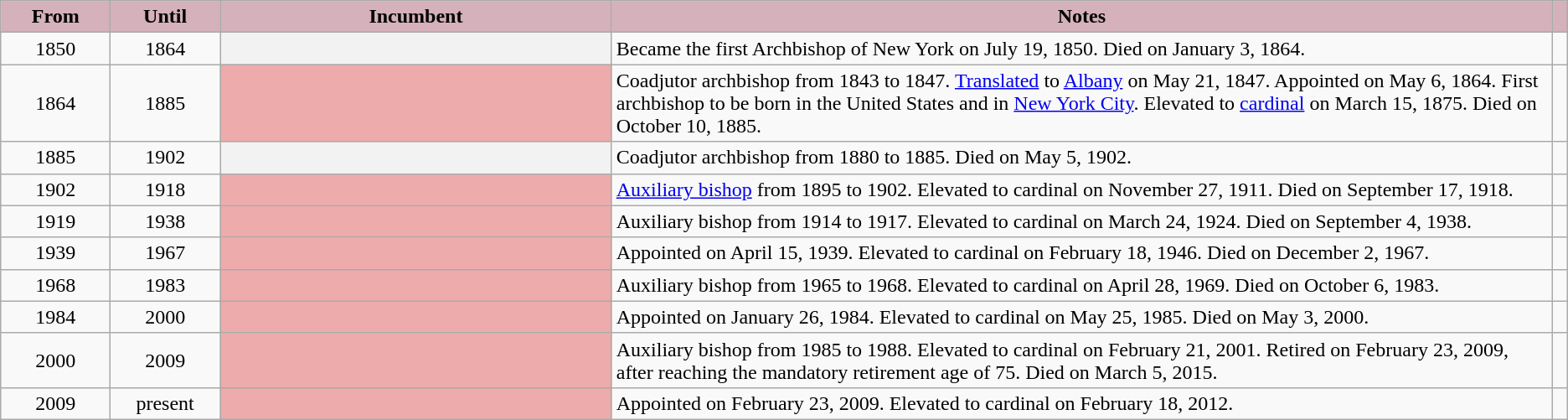<table class="wikitable sortable plainrowheaders" style="text-align:center;">
<tr>
<th scope="col" style="background-color: #D4B1BB; width: 7%">From</th>
<th scope="col" style="background-color: #D4B1BB; width: 7%">Until</th>
<th scope="col" style="background-color: #D4B1BB; width: 25%">Incumbent</th>
<th scope="col" style="background-color: #D4B1BB; width: 60%" class="unsortable">Notes</th>
<th scope="col" style="background-color: #D4B1BB" class="unsortable"></th>
</tr>
<tr>
<td>1850</td>
<td>1864</td>
<th scope="row"></th>
<td style="text-align:left">Became the first Archbishop of New York on July 19, 1850.  Died on January 3, 1864.</td>
<td></td>
</tr>
<tr>
<td>1864</td>
<td>1885</td>
<th scope="row" style="background-color: #eeabab"></th>
<td style="text-align:left">Coadjutor archbishop from 1843 to 1847.  <a href='#'>Translated</a> to <a href='#'>Albany</a> on May 21, 1847.  Appointed on May 6, 1864.  First archbishop to be born in the United States and in <a href='#'>New York City</a>.  Elevated to <a href='#'>cardinal</a> on March 15, 1875.  Died on October 10, 1885.</td>
<td></td>
</tr>
<tr>
<td>1885</td>
<td>1902</td>
<th scope="row"></th>
<td style="text-align:left">Coadjutor archbishop from 1880 to 1885.  Died on May 5, 1902.</td>
<td></td>
</tr>
<tr>
<td>1902</td>
<td>1918</td>
<th scope="row" style="background-color: #eeabab"></th>
<td style="text-align:left"><a href='#'>Auxiliary bishop</a> from 1895 to 1902.  Elevated to cardinal on November 27, 1911.  Died on September 17, 1918.</td>
<td></td>
</tr>
<tr>
<td>1919</td>
<td>1938</td>
<th scope="row" style="background-color: #eeabab"></th>
<td style="text-align:left">Auxiliary bishop from 1914 to 1917.  Elevated to cardinal on March 24, 1924.  Died on September 4, 1938.</td>
<td></td>
</tr>
<tr>
<td>1939</td>
<td>1967</td>
<th scope="row" style="background-color: #eeabab"></th>
<td style="text-align:left">Appointed on April 15, 1939.  Elevated to cardinal on February 18, 1946.  Died on December 2, 1967.</td>
<td></td>
</tr>
<tr>
<td>1968</td>
<td>1983</td>
<th scope="row" style="background-color: #eeabab"></th>
<td style="text-align:left">Auxiliary bishop from 1965 to 1968.  Elevated to cardinal on April 28, 1969.  Died on October 6, 1983.</td>
<td></td>
</tr>
<tr>
<td>1984</td>
<td>2000</td>
<th scope="row" style="background-color: #eeabab"></th>
<td style="text-align:left">Appointed on January 26, 1984.  Elevated to cardinal on May 25, 1985.  Died on May 3, 2000.</td>
<td></td>
</tr>
<tr>
<td>2000</td>
<td>2009</td>
<th scope="row" style="background-color: #eeabab"></th>
<td style="text-align:left">Auxiliary bishop from 1985 to 1988.  Elevated to cardinal on February 21, 2001.  Retired on February 23, 2009, after reaching the mandatory retirement age of 75.  Died on March 5, 2015.</td>
<td></td>
</tr>
<tr>
<td>2009</td>
<td>present</td>
<th scope="row" style="background-color: #eeabab"></th>
<td style="text-align:left">Appointed on February 23, 2009.  Elevated to cardinal on February 18, 2012.</td>
<td></td>
</tr>
</table>
